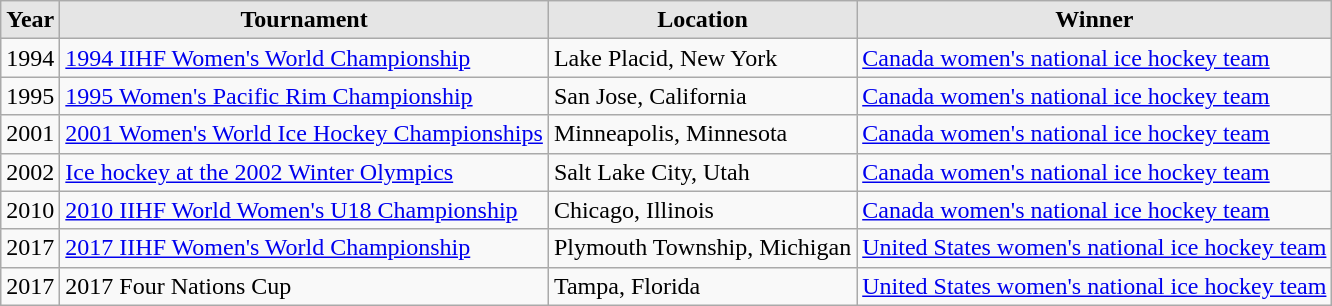<table class="wikitable sortable">
<tr>
<th style="background:#e5e5e5;">Year</th>
<th style="background:#e5e5e5;">Tournament</th>
<th style="background:#e5e5e5;">Location</th>
<th style="background:#e5e5e5;">Winner</th>
</tr>
<tr>
<td>1994</td>
<td><a href='#'>1994 IIHF Women's World Championship</a></td>
<td>Lake Placid, New York</td>
<td><a href='#'>Canada women's national ice hockey team</a></td>
</tr>
<tr>
<td>1995</td>
<td><a href='#'>1995 Women's Pacific Rim Championship</a></td>
<td>San Jose, California</td>
<td><a href='#'>Canada women's national ice hockey team</a></td>
</tr>
<tr>
<td>2001</td>
<td><a href='#'>2001 Women's World Ice Hockey Championships</a></td>
<td>Minneapolis, Minnesota</td>
<td><a href='#'>Canada women's national ice hockey team</a></td>
</tr>
<tr>
<td>2002</td>
<td><a href='#'>Ice hockey at the 2002 Winter Olympics</a></td>
<td>Salt Lake City, Utah</td>
<td><a href='#'>Canada women's national ice hockey team</a></td>
</tr>
<tr>
<td>2010</td>
<td><a href='#'>2010 IIHF World Women's U18 Championship</a></td>
<td>Chicago, Illinois</td>
<td><a href='#'>Canada women's national ice hockey team</a></td>
</tr>
<tr>
<td>2017</td>
<td><a href='#'>2017 IIHF Women's World Championship</a></td>
<td>Plymouth Township, Michigan</td>
<td><a href='#'>United States women's national ice hockey team</a></td>
</tr>
<tr>
<td>2017</td>
<td>2017 Four Nations Cup</td>
<td>Tampa, Florida</td>
<td><a href='#'>United States women's national ice hockey team</a></td>
</tr>
</table>
